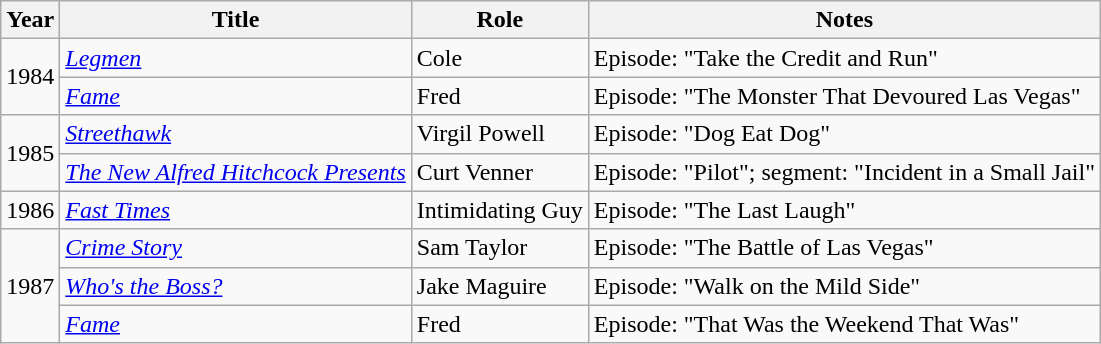<table class="wikitable sortable">
<tr>
<th>Year</th>
<th>Title</th>
<th>Role</th>
<th class="unsortable">Notes</th>
</tr>
<tr>
<td rowspan="2">1984</td>
<td><em><a href='#'>Legmen</a></em></td>
<td>Cole</td>
<td>Episode: "Take the Credit and Run"</td>
</tr>
<tr>
<td><em><a href='#'>Fame</a></em></td>
<td>Fred</td>
<td>Episode: "The Monster That Devoured Las Vegas"</td>
</tr>
<tr>
<td rowspan="2">1985</td>
<td><em><a href='#'>Streethawk</a></em></td>
<td>Virgil Powell</td>
<td>Episode: "Dog Eat Dog"</td>
</tr>
<tr>
<td><em><a href='#'>The New Alfred Hitchcock Presents</a></em></td>
<td>Curt Venner</td>
<td>Episode: "Pilot"; segment: "Incident in a Small Jail"</td>
</tr>
<tr>
<td>1986</td>
<td><em><a href='#'>Fast Times</a></em></td>
<td>Intimidating Guy</td>
<td>Episode: "The Last Laugh"</td>
</tr>
<tr>
<td rowspan="3">1987</td>
<td><em><a href='#'>Crime Story</a></em></td>
<td>Sam Taylor</td>
<td>Episode: "The Battle of Las Vegas"</td>
</tr>
<tr>
<td><em><a href='#'>Who's the Boss?</a></em></td>
<td>Jake Maguire</td>
<td>Episode: "Walk on the Mild Side"</td>
</tr>
<tr>
<td><em><a href='#'>Fame</a></em></td>
<td>Fred</td>
<td>Episode: "That Was the Weekend That Was"</td>
</tr>
</table>
